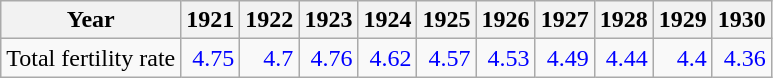<table class="wikitable " style="text-align:right">
<tr>
<th>Year</th>
<th>1921</th>
<th>1922</th>
<th>1923</th>
<th>1924</th>
<th>1925</th>
<th>1926</th>
<th>1927</th>
<th>1928</th>
<th>1929</th>
<th>1930</th>
</tr>
<tr>
<td align="left">Total fertility rate</td>
<td style="text-align:right; color:blue;">4.75</td>
<td style="text-align:right; color:blue;">4.7</td>
<td style="text-align:right; color:blue;">4.76</td>
<td style="text-align:right; color:blue;">4.62</td>
<td style="text-align:right; color:blue;">4.57</td>
<td style="text-align:right; color:blue;">4.53</td>
<td style="text-align:right; color:blue;">4.49</td>
<td style="text-align:right; color:blue;">4.44</td>
<td style="text-align:right; color:blue;">4.4</td>
<td style="text-align:right; color:blue;">4.36</td>
</tr>
</table>
